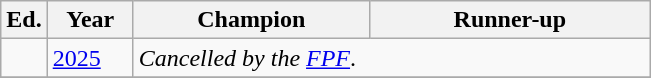<table class="wikitable sortable" style="text-align:left">
<tr>
<th width="px">Ed.</th>
<th width="50px">Year</th>
<th width="150px">Champion</th>
<th width="180px">Runner-up</th>
</tr>
<tr>
<td></td>
<td><a href='#'>2025</a></td>
<td colspan=2><em>Cancelled by the <a href='#'>FPF</a></em>.</td>
</tr>
<tr>
</tr>
</table>
